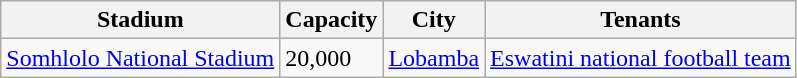<table class="wikitable sortable">
<tr>
<th>Stadium</th>
<th>Capacity</th>
<th>City</th>
<th>Tenants</th>
</tr>
<tr>
<td><a href='#'>Somhlolo National Stadium</a></td>
<td>20,000</td>
<td><a href='#'>Lobamba</a></td>
<td><a href='#'>Eswatini national football team</a></td>
</tr>
</table>
